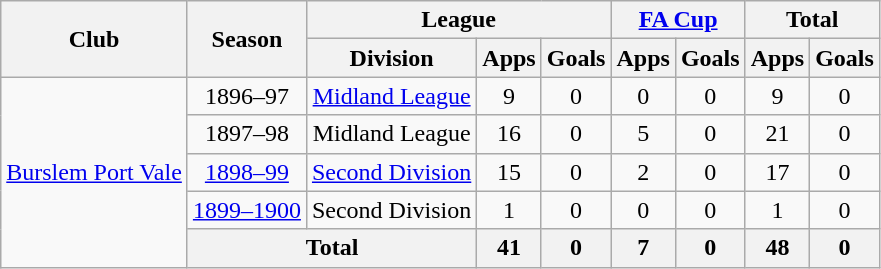<table class="wikitable" style="text-align:center">
<tr>
<th rowspan="2">Club</th>
<th rowspan="2">Season</th>
<th colspan="3">League</th>
<th colspan="2"><a href='#'>FA Cup</a></th>
<th colspan="2">Total</th>
</tr>
<tr>
<th>Division</th>
<th>Apps</th>
<th>Goals</th>
<th>Apps</th>
<th>Goals</th>
<th>Apps</th>
<th>Goals</th>
</tr>
<tr>
<td rowspan="5"><a href='#'>Burslem Port Vale</a></td>
<td>1896–97</td>
<td><a href='#'>Midland League</a></td>
<td>9</td>
<td>0</td>
<td>0</td>
<td>0</td>
<td>9</td>
<td>0</td>
</tr>
<tr>
<td>1897–98</td>
<td>Midland League</td>
<td>16</td>
<td>0</td>
<td>5</td>
<td>0</td>
<td>21</td>
<td>0</td>
</tr>
<tr>
<td><a href='#'>1898–99</a></td>
<td><a href='#'>Second Division</a></td>
<td>15</td>
<td>0</td>
<td>2</td>
<td>0</td>
<td>17</td>
<td>0</td>
</tr>
<tr>
<td><a href='#'>1899–1900</a></td>
<td>Second Division</td>
<td>1</td>
<td>0</td>
<td>0</td>
<td>0</td>
<td>1</td>
<td>0</td>
</tr>
<tr>
<th colspan="2">Total</th>
<th>41</th>
<th>0</th>
<th>7</th>
<th>0</th>
<th>48</th>
<th>0</th>
</tr>
</table>
